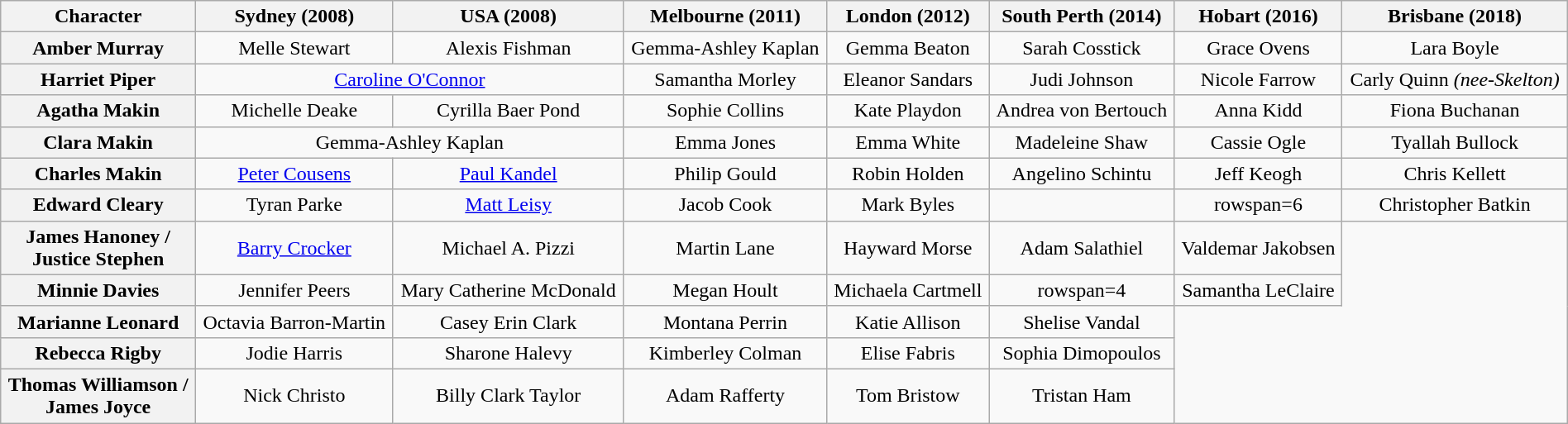<table class="wikitable" style="width:100%; text-align:center">
<tr>
<th scope="col">Character</th>
<th scope="col">Sydney (2008)</th>
<th scope="col">USA (2008)</th>
<th scope="col">Melbourne (2011)</th>
<th scope="col">London (2012)</th>
<th scope="col">South Perth (2014)</th>
<th scope="col">Hobart (2016)</th>
<th scope="col">Brisbane (2018)</th>
</tr>
<tr>
<th>Amber Murray</th>
<td>Melle Stewart</td>
<td>Alexis Fishman</td>
<td>Gemma-Ashley Kaplan</td>
<td>Gemma Beaton</td>
<td>Sarah Cosstick</td>
<td>Grace Ovens</td>
<td>Lara Boyle</td>
</tr>
<tr>
<th>Harriet Piper</th>
<td colspan=2><a href='#'>Caroline O'Connor</a></td>
<td>Samantha Morley</td>
<td>Eleanor Sandars</td>
<td>Judi Johnson</td>
<td>Nicole Farrow</td>
<td>Carly Quinn <em>(nee-Skelton)</em></td>
</tr>
<tr>
<th>Agatha Makin</th>
<td>Michelle Deake</td>
<td>Cyrilla Baer Pond</td>
<td>Sophie Collins</td>
<td>Kate Playdon</td>
<td>Andrea von Bertouch</td>
<td>Anna Kidd</td>
<td>Fiona Buchanan</td>
</tr>
<tr>
<th>Clara Makin</th>
<td colspan=2>Gemma-Ashley Kaplan</td>
<td>Emma Jones</td>
<td>Emma White</td>
<td>Madeleine Shaw</td>
<td>Cassie Ogle</td>
<td>Tyallah Bullock</td>
</tr>
<tr>
<th>Charles Makin</th>
<td><a href='#'>Peter Cousens</a></td>
<td><a href='#'>Paul Kandel</a></td>
<td>Philip Gould</td>
<td>Robin Holden</td>
<td>Angelino Schintu</td>
<td>Jeff Keogh</td>
<td>Chris Kellett</td>
</tr>
<tr>
<th>Edward Cleary</th>
<td>Tyran Parke</td>
<td><a href='#'>Matt Leisy</a></td>
<td>Jacob Cook</td>
<td>Mark Byles</td>
<td></td>
<td>rowspan=6 </td>
<td>Christopher Batkin</td>
</tr>
<tr>
<th>James Hanoney / <br>Justice Stephen</th>
<td><a href='#'>Barry Crocker</a></td>
<td>Michael A. Pizzi</td>
<td>Martin Lane</td>
<td>Hayward Morse</td>
<td>Adam Salathiel</td>
<td>Valdemar Jakobsen</td>
</tr>
<tr>
<th>Minnie Davies</th>
<td>Jennifer Peers</td>
<td>Mary Catherine McDonald</td>
<td>Megan Hoult</td>
<td>Michaela Cartmell</td>
<td>rowspan=4 </td>
<td>Samantha LeClaire</td>
</tr>
<tr>
<th>Marianne Leonard</th>
<td>Octavia Barron-Martin</td>
<td>Casey Erin Clark</td>
<td>Montana Perrin</td>
<td>Katie Allison</td>
<td>Shelise Vandal</td>
</tr>
<tr>
<th>Rebecca Rigby</th>
<td>Jodie Harris</td>
<td>Sharone Halevy</td>
<td>Kimberley Colman</td>
<td>Elise Fabris</td>
<td>Sophia Dimopoulos</td>
</tr>
<tr>
<th>Thomas Williamson / <br>James Joyce</th>
<td>Nick Christo</td>
<td>Billy Clark Taylor</td>
<td>Adam Rafferty</td>
<td>Tom Bristow</td>
<td>Tristan Ham</td>
</tr>
</table>
